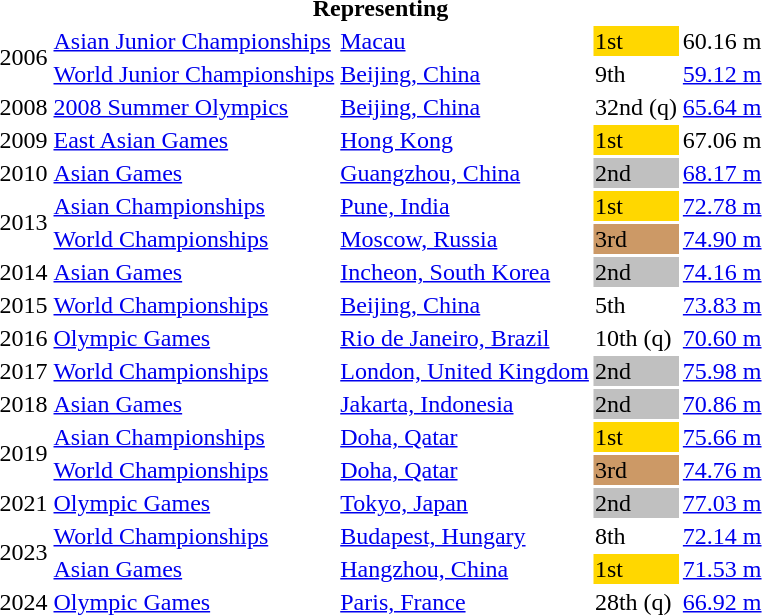<table>
<tr>
<th colspan="5">Representing </th>
</tr>
<tr>
<td rowspan=2>2006</td>
<td><a href='#'>Asian Junior Championships</a></td>
<td><a href='#'>Macau</a></td>
<td bgcolor=gold>1st</td>
<td>60.16 m</td>
</tr>
<tr>
<td><a href='#'>World Junior Championships</a></td>
<td><a href='#'>Beijing, China</a></td>
<td>9th</td>
<td><a href='#'>59.12 m</a></td>
</tr>
<tr>
<td>2008</td>
<td><a href='#'>2008 Summer Olympics</a></td>
<td><a href='#'>Beijing, China</a></td>
<td>32nd (q)</td>
<td><a href='#'>65.64 m</a></td>
</tr>
<tr>
<td>2009</td>
<td><a href='#'>East Asian Games</a></td>
<td><a href='#'>Hong Kong</a></td>
<td bgcolor=gold>1st</td>
<td>67.06 m</td>
</tr>
<tr>
<td>2010</td>
<td><a href='#'>Asian Games</a></td>
<td><a href='#'>Guangzhou, China</a></td>
<td bgcolor=silver>2nd</td>
<td><a href='#'>68.17 m</a></td>
</tr>
<tr>
<td rowspan=2>2013</td>
<td><a href='#'>Asian Championships</a></td>
<td><a href='#'>Pune, India</a></td>
<td bgcolor=gold>1st</td>
<td><a href='#'>72.78 m</a></td>
</tr>
<tr>
<td><a href='#'>World Championships</a></td>
<td><a href='#'>Moscow, Russia</a></td>
<td bgcolor="cc9966">3rd</td>
<td><a href='#'>74.90 m</a></td>
</tr>
<tr>
<td>2014</td>
<td><a href='#'>Asian Games</a></td>
<td><a href='#'>Incheon, South Korea</a></td>
<td bgcolor=silver>2nd</td>
<td><a href='#'>74.16 m</a></td>
</tr>
<tr>
<td>2015</td>
<td><a href='#'>World Championships</a></td>
<td><a href='#'>Beijing, China</a></td>
<td>5th</td>
<td><a href='#'>73.83 m</a></td>
</tr>
<tr>
<td>2016</td>
<td><a href='#'>Olympic Games</a></td>
<td><a href='#'>Rio de Janeiro, Brazil</a></td>
<td>10th (q)</td>
<td><a href='#'>70.60 m</a></td>
</tr>
<tr>
<td>2017</td>
<td><a href='#'>World Championships</a></td>
<td><a href='#'>London, United Kingdom</a></td>
<td bgcolor=silver>2nd</td>
<td><a href='#'>75.98 m</a></td>
</tr>
<tr>
<td>2018</td>
<td><a href='#'>Asian Games</a></td>
<td><a href='#'>Jakarta, Indonesia</a></td>
<td bgcolor=silver>2nd</td>
<td><a href='#'>70.86 m</a></td>
</tr>
<tr>
<td rowspan=2>2019</td>
<td><a href='#'>Asian Championships</a></td>
<td><a href='#'>Doha, Qatar</a></td>
<td bgcolor=gold>1st</td>
<td><a href='#'>75.66 m</a></td>
</tr>
<tr>
<td><a href='#'>World Championships</a></td>
<td><a href='#'>Doha, Qatar</a></td>
<td bgcolor=cc9966>3rd</td>
<td><a href='#'>74.76 m</a></td>
</tr>
<tr>
<td>2021</td>
<td><a href='#'>Olympic Games</a></td>
<td><a href='#'>Tokyo, Japan</a></td>
<td bgcolor=silver>2nd</td>
<td><a href='#'>77.03 m</a></td>
</tr>
<tr>
<td rowspan=2>2023</td>
<td><a href='#'>World Championships</a></td>
<td><a href='#'>Budapest, Hungary</a></td>
<td>8th</td>
<td><a href='#'>72.14 m</a></td>
</tr>
<tr>
<td><a href='#'>Asian Games</a></td>
<td><a href='#'>Hangzhou, China</a></td>
<td bgcolor=gold>1st</td>
<td><a href='#'>71.53 m</a></td>
</tr>
<tr>
<td>2024</td>
<td><a href='#'>Olympic Games</a></td>
<td><a href='#'>Paris, France</a></td>
<td>28th (q)</td>
<td><a href='#'>66.92 m</a></td>
</tr>
</table>
